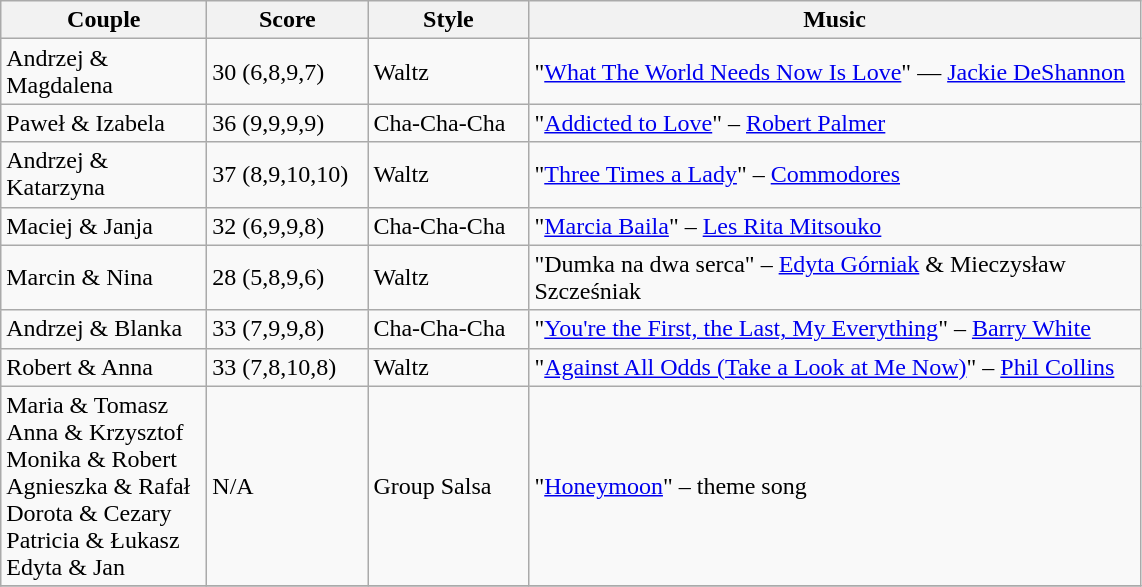<table class="wikitable">
<tr>
<th width="130">Couple</th>
<th width="100">Score</th>
<th width="100">Style</th>
<th width="400">Music</th>
</tr>
<tr>
<td>Andrzej & Magdalena</td>
<td>30 (6,8,9,7)</td>
<td>Waltz</td>
<td>"<a href='#'>What The World Needs Now Is Love</a>" — <a href='#'>Jackie DeShannon</a></td>
</tr>
<tr>
<td>Paweł & Izabela</td>
<td>36 (9,9,9,9)</td>
<td>Cha-Cha-Cha</td>
<td>"<a href='#'>Addicted to Love</a>" – <a href='#'>Robert Palmer</a></td>
</tr>
<tr>
<td>Andrzej & Katarzyna</td>
<td>37 (8,9,10,10)</td>
<td>Waltz</td>
<td>"<a href='#'>Three Times a Lady</a>" – <a href='#'>Commodores</a></td>
</tr>
<tr>
<td>Maciej & Janja</td>
<td>32 (6,9,9,8)</td>
<td>Cha-Cha-Cha</td>
<td>"<a href='#'>Marcia Baila</a>" – <a href='#'>Les Rita Mitsouko</a></td>
</tr>
<tr>
<td>Marcin & Nina</td>
<td>28 (5,8,9,6)</td>
<td>Waltz</td>
<td>"Dumka na dwa serca" – <a href='#'>Edyta Górniak</a> & Mieczysław Szcześniak</td>
</tr>
<tr>
<td>Andrzej & Blanka</td>
<td>33 (7,9,9,8)</td>
<td>Cha-Cha-Cha</td>
<td>"<a href='#'>You're the First, the Last, My Everything</a>" – <a href='#'>Barry White</a></td>
</tr>
<tr>
<td>Robert & Anna</td>
<td>33 (7,8,10,8)</td>
<td>Waltz</td>
<td>"<a href='#'>Against All Odds (Take a Look at Me Now)</a>" – <a href='#'>Phil Collins</a></td>
</tr>
<tr>
<td>Maria & Tomasz<br>Anna & Krzysztof<br>Monika & Robert<br>Agnieszka & Rafał<br>Dorota & Cezary<br>Patricia & Łukasz<br>Edyta & Jan<br></td>
<td>N/A</td>
<td>Group Salsa</td>
<td>"<a href='#'>Honeymoon</a>" – theme song</td>
</tr>
<tr>
</tr>
</table>
